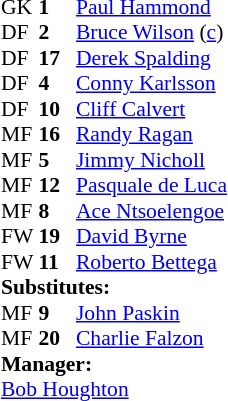<table style="font-size:90%; margin:0.2em auto;" cellspacing="0" cellpadding="0">
<tr>
<th width="25"></th>
<th width="25"></th>
</tr>
<tr>
<td>GK</td>
<td><strong>1</strong></td>
<td> <a href='#'>Paul Hammond</a></td>
</tr>
<tr>
<td>DF</td>
<td><strong>2</strong></td>
<td> <a href='#'>Bruce Wilson</a> (<a href='#'>c</a>)</td>
</tr>
<tr>
<td>DF</td>
<td><strong>17</strong></td>
<td> <a href='#'>Derek Spalding</a></td>
</tr>
<tr>
<td>DF</td>
<td><strong>4</strong></td>
<td> <a href='#'>Conny Karlsson</a></td>
</tr>
<tr>
<td>DF</td>
<td><strong>10</strong></td>
<td> <a href='#'>Cliff Calvert</a></td>
</tr>
<tr>
<td>MF</td>
<td><strong>16</strong></td>
<td> <a href='#'>Randy Ragan</a></td>
</tr>
<tr>
<td>MF</td>
<td><strong>5</strong></td>
<td> <a href='#'>Jimmy Nicholl</a></td>
<td></td>
<td></td>
</tr>
<tr>
<td>MF</td>
<td><strong>12</strong></td>
<td> <a href='#'>Pasquale de Luca</a></td>
<td></td>
<td></td>
</tr>
<tr>
<td>MF</td>
<td><strong>8</strong></td>
<td> <a href='#'>Ace Ntsoelengoe</a></td>
<td></td>
<td></td>
</tr>
<tr>
<td>FW</td>
<td><strong>19</strong></td>
<td> <a href='#'>David Byrne</a></td>
</tr>
<tr>
<td>FW</td>
<td><strong>11</strong></td>
<td> <a href='#'>Roberto Bettega</a></td>
</tr>
<tr>
<td colspan="4"><strong>Substitutes:</strong></td>
</tr>
<tr>
<td>MF</td>
<td><strong>9</strong></td>
<td> <a href='#'>John Paskin</a></td>
<td></td>
<td></td>
</tr>
<tr>
<td>MF</td>
<td><strong>20</strong></td>
<td> <a href='#'>Charlie Falzon</a></td>
<td></td>
<td></td>
</tr>
<tr>
<td colspan=3><strong>Manager:</strong></td>
</tr>
<tr>
<td colspan=4> <a href='#'>Bob Houghton</a></td>
</tr>
</table>
